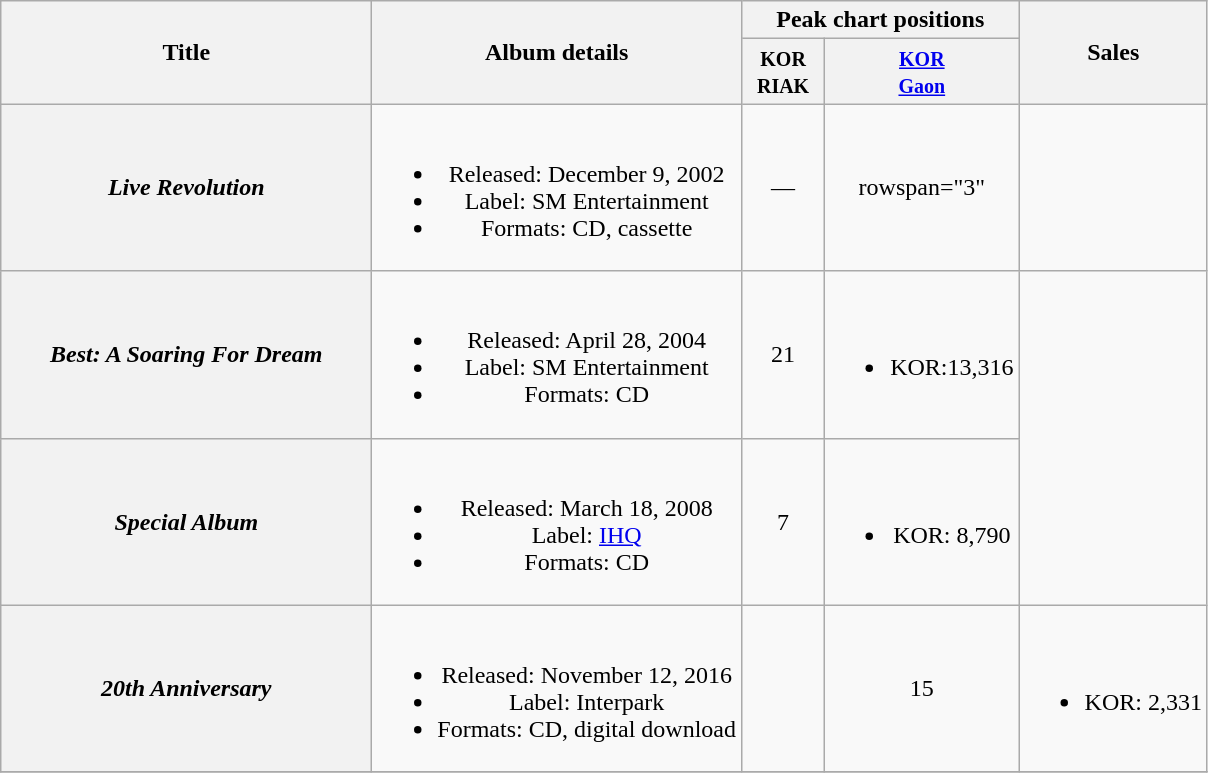<table class="wikitable plainrowheaders" style="text-align:center;">
<tr>
<th scope="col" rowspan="2" style="width:15em;">Title</th>
<th scope="col" rowspan="2">Album details</th>
<th colspan="2" scope="col">Peak chart positions</th>
<th scope="col" rowspan="2">Sales</th>
</tr>
<tr>
<th style="width:3em;"><small>KOR<br>RIAK</small><br></th>
<th style="width:3em;"><small><a href='#'>KOR<br>Gaon</a></small><br></th>
</tr>
<tr>
<th scope="row"><em>Live Revolution</em></th>
<td><br><ul><li>Released: December 9, 2002</li><li>Label: SM Entertainment</li><li>Formats: CD, cassette</li></ul></td>
<td>—</td>
<td>rowspan="3" </td>
<td></td>
</tr>
<tr>
<th scope="row"><em>Best: A Soaring For Dream</em></th>
<td><br><ul><li>Released: April 28, 2004</li><li>Label: SM Entertainment</li><li>Formats: CD</li></ul></td>
<td>21</td>
<td><br><ul><li>KOR:13,316</li></ul></td>
</tr>
<tr>
<th scope="row"><em>Special Album</em></th>
<td><br><ul><li>Released: March 18, 2008</li><li>Label: <a href='#'>IHQ</a></li><li>Formats: CD</li></ul></td>
<td>7</td>
<td><br><ul><li>KOR: 8,790</li></ul></td>
</tr>
<tr>
<th scope="row"><em>20th Anniversary</em></th>
<td><br><ul><li>Released: November 12, 2016</li><li>Label: Interpark</li><li>Formats: CD, digital download</li></ul></td>
<td></td>
<td>15</td>
<td><br><ul><li>KOR: 2,331</li></ul></td>
</tr>
<tr>
</tr>
</table>
